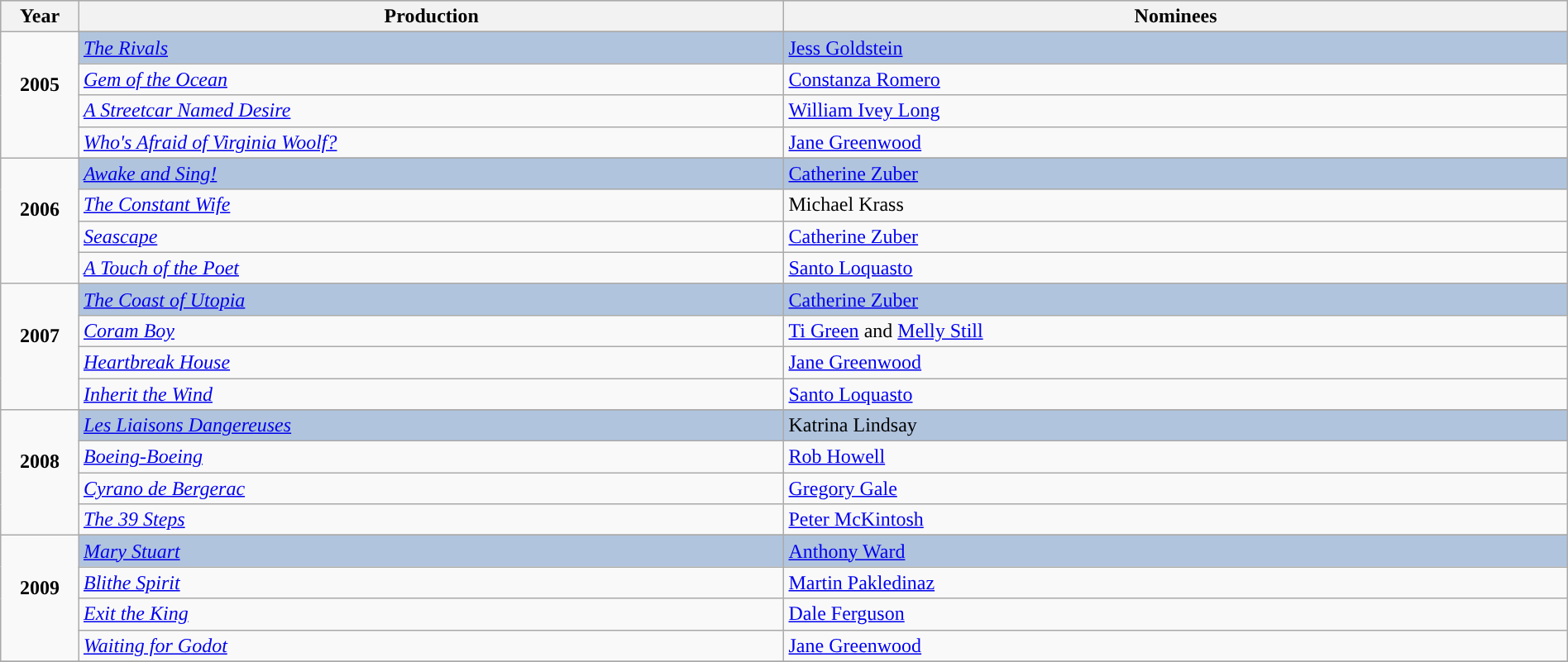<table class="wikitable" style="width:100%;">
<tr style="background:#bebebe;">
<th style="width:5%;">Year</th>
<th style="width:45%;”">Production</th>
<th style="width:50%;”">Nominees</th>
</tr>
<tr>
<td rowspan="5" align="center"><strong>2005</strong><br><br></td>
</tr>
<tr style="background:#B0C4DE">
<td><em><a href='#'>The Rivals</a></em></td>
<td><a href='#'>Jess Goldstein</a></td>
</tr>
<tr>
<td><em><a href='#'>Gem of the Ocean</a></em></td>
<td><a href='#'>Constanza Romero</a></td>
</tr>
<tr>
<td><em><a href='#'>A Streetcar Named Desire</a></em></td>
<td><a href='#'>William Ivey Long</a></td>
</tr>
<tr>
<td><em><a href='#'>Who's Afraid of Virginia Woolf?</a></em></td>
<td><a href='#'>Jane Greenwood</a></td>
</tr>
<tr>
<td rowspan="5" align="center"><strong>2006</strong><br><br></td>
</tr>
<tr style="background:#B0C4DE">
<td><em><a href='#'>Awake and Sing!</a></em></td>
<td><a href='#'>Catherine Zuber</a></td>
</tr>
<tr>
<td><em><a href='#'>The Constant Wife</a></em></td>
<td>Michael Krass</td>
</tr>
<tr>
<td><em><a href='#'>Seascape</a></em></td>
<td><a href='#'>Catherine Zuber</a></td>
</tr>
<tr>
<td><em><a href='#'>A Touch of the Poet</a></em></td>
<td><a href='#'>Santo Loquasto</a></td>
</tr>
<tr>
<td rowspan="5" align="center"><strong>2007</strong><br><br></td>
</tr>
<tr style="background:#B0C4DE">
<td><em><a href='#'>The Coast of Utopia</a></em></td>
<td><a href='#'>Catherine Zuber</a></td>
</tr>
<tr>
<td><em><a href='#'>Coram Boy</a></em></td>
<td><a href='#'>Ti Green</a> and <a href='#'>Melly Still</a></td>
</tr>
<tr>
<td><em><a href='#'>Heartbreak House</a></em></td>
<td><a href='#'>Jane Greenwood</a></td>
</tr>
<tr>
<td><em><a href='#'>Inherit the Wind</a></em></td>
<td><a href='#'>Santo Loquasto</a></td>
</tr>
<tr>
<td rowspan="5" align="center"><strong>2008</strong><br><br></td>
</tr>
<tr style="background:#B0C4DE">
<td><em><a href='#'>Les Liaisons Dangereuses</a></em></td>
<td>Katrina Lindsay</td>
</tr>
<tr>
<td><em><a href='#'>Boeing-Boeing</a></em></td>
<td><a href='#'>Rob Howell</a></td>
</tr>
<tr>
<td><em><a href='#'>Cyrano de Bergerac</a></em></td>
<td><a href='#'>Gregory Gale</a></td>
</tr>
<tr>
<td><em><a href='#'>The 39 Steps</a></em></td>
<td><a href='#'>Peter McKintosh</a></td>
</tr>
<tr>
<td rowspan="5" align="center"><strong>2009</strong><br><br></td>
</tr>
<tr style="background:#B0C4DE">
<td><em><a href='#'>Mary Stuart</a></em></td>
<td><a href='#'>Anthony Ward</a></td>
</tr>
<tr>
<td><em><a href='#'>Blithe Spirit</a></em></td>
<td><a href='#'>Martin Pakledinaz</a></td>
</tr>
<tr>
<td><em><a href='#'>Exit the King</a></em></td>
<td><a href='#'>Dale Ferguson</a></td>
</tr>
<tr>
<td><em><a href='#'>Waiting for Godot</a></em></td>
<td><a href='#'>Jane Greenwood</a></td>
</tr>
<tr>
</tr>
</table>
